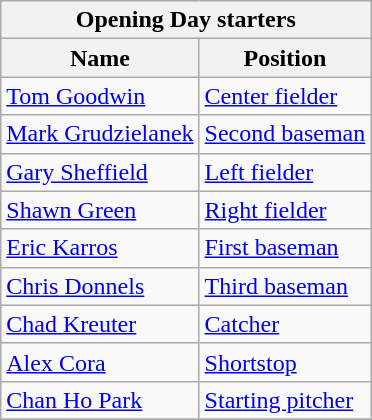<table class="wikitable" style="text-align:left">
<tr>
<th colspan="2">Opening Day starters</th>
</tr>
<tr>
<th>Name</th>
<th>Position</th>
</tr>
<tr>
<td><a href='#'>Tom Goodwin</a></td>
<td><a href='#'>Center fielder</a></td>
</tr>
<tr>
<td><a href='#'>Mark Grudzielanek</a></td>
<td><a href='#'>Second baseman</a></td>
</tr>
<tr>
<td><a href='#'>Gary Sheffield</a></td>
<td><a href='#'>Left fielder</a></td>
</tr>
<tr>
<td><a href='#'>Shawn Green</a></td>
<td><a href='#'>Right fielder</a></td>
</tr>
<tr>
<td><a href='#'>Eric Karros</a></td>
<td><a href='#'>First baseman</a></td>
</tr>
<tr>
<td><a href='#'>Chris Donnels</a></td>
<td><a href='#'>Third baseman</a></td>
</tr>
<tr>
<td><a href='#'>Chad Kreuter</a></td>
<td><a href='#'>Catcher</a></td>
</tr>
<tr>
<td><a href='#'>Alex Cora</a></td>
<td><a href='#'>Shortstop</a></td>
</tr>
<tr>
<td><a href='#'>Chan Ho Park</a></td>
<td><a href='#'>Starting pitcher</a></td>
</tr>
<tr>
</tr>
</table>
